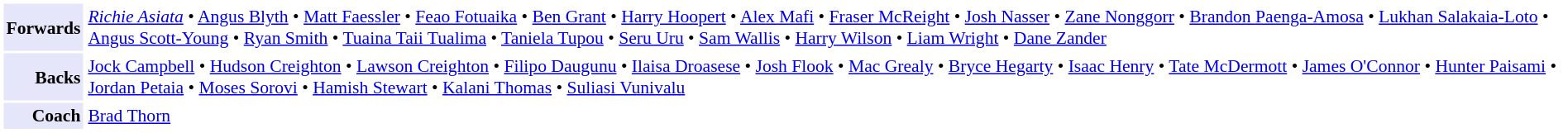<table cellpadding="2" style="border: 1px solid white; font-size:90%;">
<tr>
<td style="text-align:right;" bgcolor="lavender"><strong>Forwards</strong></td>
<td style="text-align:left;"><em><a href='#'>Richie Asiata</a></em> • <a href='#'>Angus Blyth</a> • <a href='#'>Matt Faessler</a> • <a href='#'>Feao Fotuaika</a> • <a href='#'>Ben Grant</a> • <a href='#'>Harry Hoopert</a> • <a href='#'>Alex Mafi</a> • <a href='#'>Fraser McReight</a> • <a href='#'>Josh Nasser</a> • <a href='#'>Zane Nonggorr</a> • <a href='#'>Brandon Paenga-Amosa</a> • <a href='#'>Lukhan Salakaia-Loto</a> • <a href='#'>Angus Scott-Young</a> • <a href='#'>Ryan Smith</a> • <a href='#'>Tuaina Taii Tualima</a> • <a href='#'>Taniela Tupou</a> • <a href='#'>Seru Uru</a> • <a href='#'>Sam Wallis</a> • <a href='#'>Harry Wilson</a> • <a href='#'>Liam Wright</a> • <a href='#'>Dane Zander</a></td>
</tr>
<tr>
<td style="text-align:right;" bgcolor="lavender"><strong>Backs</strong></td>
<td style="text-align:left;"><a href='#'>Jock Campbell</a> • <a href='#'>Hudson Creighton</a> • <a href='#'>Lawson Creighton</a> • <a href='#'>Filipo Daugunu</a> • <a href='#'>Ilaisa Droasese</a> • <a href='#'>Josh Flook</a> • <a href='#'>Mac Grealy</a> • <a href='#'>Bryce Hegarty</a> • <a href='#'>Isaac Henry</a> • <a href='#'>Tate McDermott</a> • <a href='#'>James O'Connor</a> • <a href='#'>Hunter Paisami</a> • <a href='#'>Jordan Petaia</a> • <a href='#'>Moses Sorovi</a> • <a href='#'>Hamish Stewart</a> • <a href='#'>Kalani Thomas</a> • <a href='#'>Suliasi Vunivalu</a></td>
</tr>
<tr>
<td style="text-align:right;" bgcolor="lavender"><strong>Coach</strong></td>
<td style="text-align:left;"><a href='#'>Brad Thorn</a></td>
</tr>
</table>
